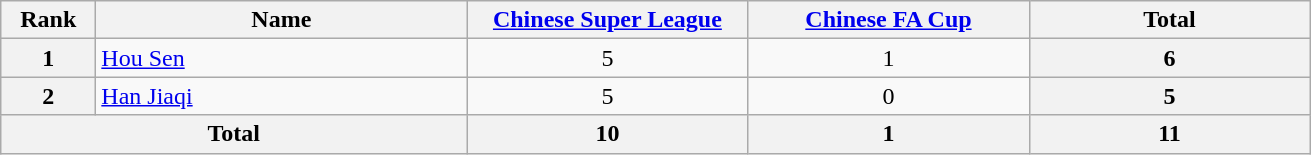<table class="wikitable" style="text-align: center;">
<tr>
<th style="width:56px;">Rank</th>
<th style="width:240px;">Name</th>
<th style="width:180px;"><a href='#'>Chinese Super League</a></th>
<th style="width:180px;"><a href='#'>Chinese FA Cup</a></th>
<th style="width:180px;"><strong>Total</strong></th>
</tr>
<tr>
<th>1</th>
<td align="left"> <a href='#'>Hou Sen</a></td>
<td>5</td>
<td>1</td>
<th>6</th>
</tr>
<tr>
<th>2</th>
<td align="left"> <a href='#'>Han Jiaqi</a></td>
<td>5</td>
<td>0</td>
<th>5</th>
</tr>
<tr>
<th colspan="2"><strong>Total</strong></th>
<th>10</th>
<th>1</th>
<th>11</th>
</tr>
</table>
